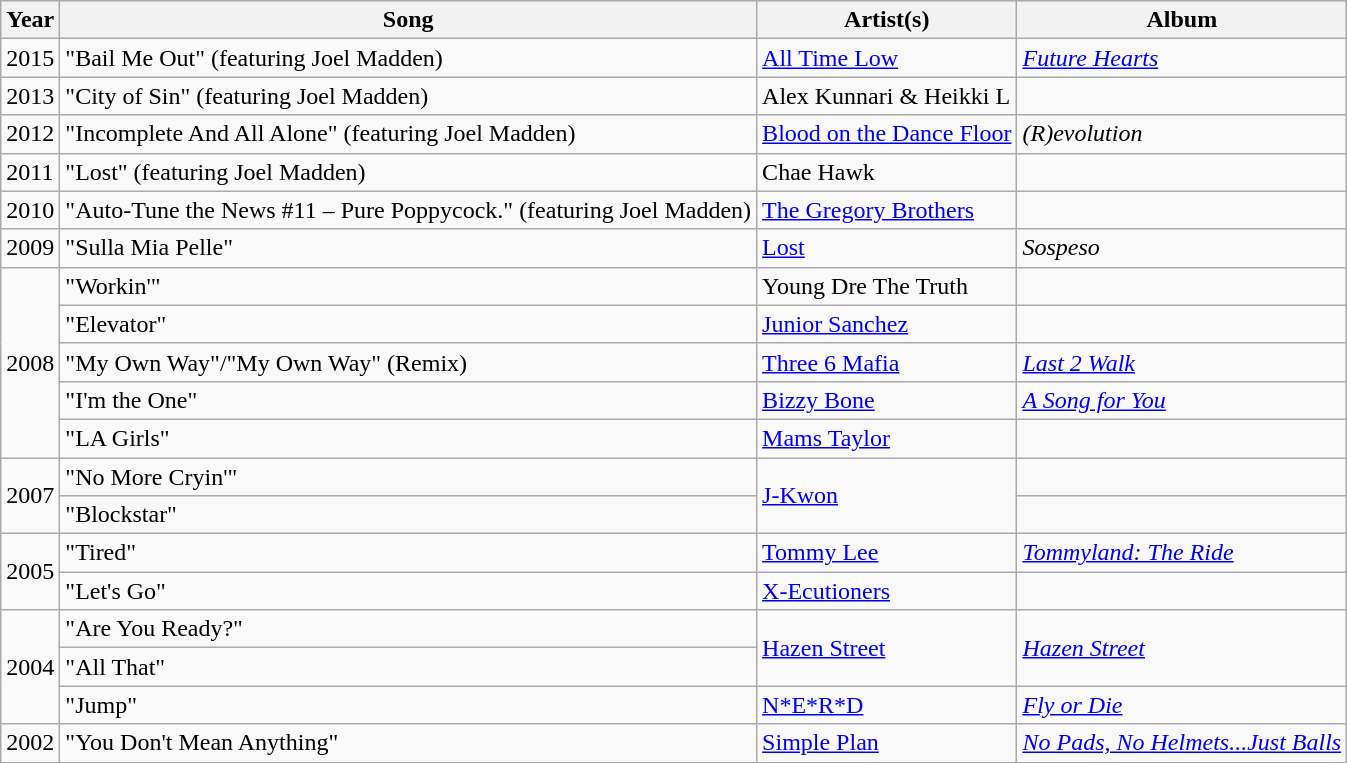<table class="wikitable">
<tr>
<th>Year</th>
<th>Song</th>
<th>Artist(s)</th>
<th>Album</th>
</tr>
<tr>
<td>2015</td>
<td>"Bail Me Out" (featuring Joel Madden)</td>
<td><a href='#'>All Time Low</a></td>
<td><em><a href='#'>Future Hearts</a></em></td>
</tr>
<tr>
<td>2013</td>
<td>"City of Sin" (featuring Joel Madden)</td>
<td>Alex Kunnari & Heikki L</td>
<td></td>
</tr>
<tr>
<td>2012</td>
<td>"Incomplete And All Alone" (featuring Joel Madden)</td>
<td><a href='#'>Blood on the Dance Floor</a></td>
<td><em>(R)evolution</em></td>
</tr>
<tr>
<td>2011</td>
<td>"Lost" (featuring Joel Madden)</td>
<td>Chae Hawk</td>
<td></td>
</tr>
<tr>
<td>2010</td>
<td>"Auto-Tune the News #11 – Pure Poppycock." (featuring Joel Madden)</td>
<td><a href='#'>The Gregory Brothers</a></td>
<td></td>
</tr>
<tr>
<td>2009</td>
<td>"Sulla Mia Pelle"</td>
<td><a href='#'>Lost</a></td>
<td><em>Sospeso</em></td>
</tr>
<tr>
<td rowspan="5">2008</td>
<td>"Workin'"</td>
<td>Young Dre The Truth</td>
<td></td>
</tr>
<tr>
<td>"Elevator"</td>
<td><a href='#'>Junior Sanchez</a></td>
<td></td>
</tr>
<tr>
<td>"My Own Way"/"My Own Way" (Remix)</td>
<td><a href='#'>Three 6 Mafia</a></td>
<td><em><a href='#'>Last 2 Walk</a></em></td>
</tr>
<tr>
<td>"I'm the One"</td>
<td><a href='#'>Bizzy Bone</a></td>
<td><em><a href='#'>A Song for You</a></em></td>
</tr>
<tr>
<td>"LA Girls"</td>
<td><a href='#'>Mams Taylor</a></td>
<td></td>
</tr>
<tr>
<td rowspan="2">2007</td>
<td>"No More Cryin'"</td>
<td rowspan="2"><a href='#'>J-Kwon</a></td>
<td></td>
</tr>
<tr>
<td>"Blockstar"</td>
<td></td>
</tr>
<tr>
<td rowspan="2">2005</td>
<td>"Tired"</td>
<td><a href='#'>Tommy Lee</a></td>
<td><em><a href='#'>Tommyland: The Ride</a></em></td>
</tr>
<tr>
<td>"Let's Go"</td>
<td><a href='#'>X-Ecutioners</a></td>
<td></td>
</tr>
<tr>
<td rowspan="3">2004</td>
<td>"Are You Ready?"</td>
<td rowspan="2"><a href='#'>Hazen Street</a></td>
<td rowspan="2"><em><a href='#'>Hazen Street</a></em></td>
</tr>
<tr>
<td>"All That"</td>
</tr>
<tr>
<td>"Jump"</td>
<td><a href='#'>N*E*R*D</a></td>
<td><em><a href='#'>Fly or Die</a></em></td>
</tr>
<tr>
<td>2002</td>
<td>"You Don't Mean Anything"</td>
<td><a href='#'>Simple Plan</a></td>
<td><em><a href='#'>No Pads, No Helmets...Just Balls</a></em></td>
</tr>
</table>
